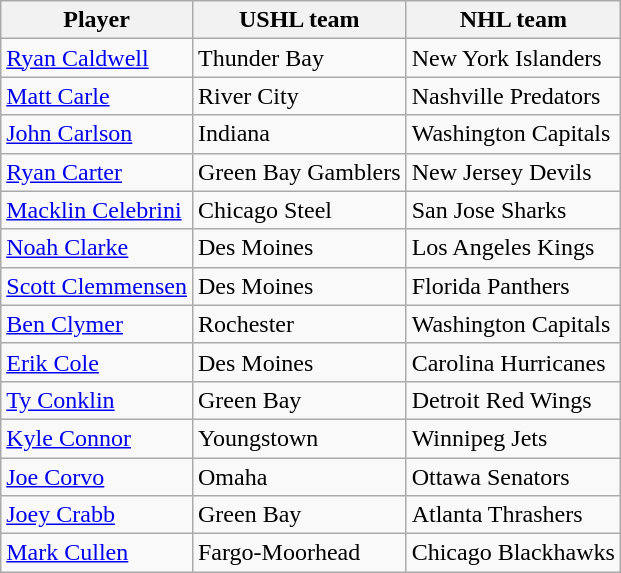<table class="wikitable">
<tr>
<th>Player</th>
<th>USHL team</th>
<th>NHL team</th>
</tr>
<tr>
<td><a href='#'>Ryan Caldwell</a></td>
<td>Thunder Bay</td>
<td>New York Islanders</td>
</tr>
<tr>
<td><a href='#'>Matt Carle</a></td>
<td>River City</td>
<td>Nashville Predators</td>
</tr>
<tr>
<td><a href='#'>John Carlson</a></td>
<td>Indiana</td>
<td>Washington Capitals</td>
</tr>
<tr>
<td><a href='#'>Ryan Carter</a></td>
<td>Green Bay Gamblers</td>
<td>New Jersey Devils</td>
</tr>
<tr>
<td><a href='#'>Macklin Celebrini</a></td>
<td>Chicago Steel</td>
<td>San Jose Sharks</td>
</tr>
<tr>
<td><a href='#'>Noah Clarke</a></td>
<td>Des Moines</td>
<td>Los Angeles Kings</td>
</tr>
<tr>
<td><a href='#'>Scott Clemmensen</a></td>
<td>Des Moines</td>
<td>Florida Panthers</td>
</tr>
<tr>
<td><a href='#'>Ben Clymer</a></td>
<td>Rochester</td>
<td>Washington Capitals</td>
</tr>
<tr>
<td><a href='#'>Erik Cole</a></td>
<td>Des Moines</td>
<td>Carolina Hurricanes</td>
</tr>
<tr>
<td><a href='#'>Ty Conklin</a></td>
<td>Green Bay</td>
<td>Detroit Red Wings</td>
</tr>
<tr>
<td><a href='#'>Kyle Connor</a></td>
<td>Youngstown</td>
<td>Winnipeg Jets</td>
</tr>
<tr>
<td><a href='#'>Joe Corvo</a></td>
<td>Omaha</td>
<td>Ottawa Senators</td>
</tr>
<tr>
<td><a href='#'>Joey Crabb</a></td>
<td>Green Bay</td>
<td>Atlanta Thrashers</td>
</tr>
<tr>
<td><a href='#'>Mark Cullen</a></td>
<td>Fargo-Moorhead</td>
<td>Chicago Blackhawks</td>
</tr>
</table>
